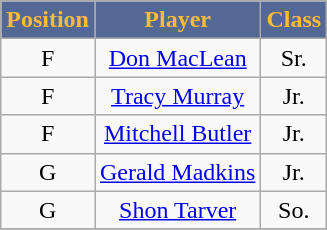<table class="wikitable sortable sortable">
<tr>
<th style="background:#536895; color:#FEBB36">Position</th>
<th style="background:#536895; color:#FEBB36">Player</th>
<th style="background:#536895; color:#FEBB36">Class</th>
</tr>
<tr style="text-align: center">
<td>F</td>
<td><a href='#'>Don MacLean</a></td>
<td>Sr.</td>
</tr>
<tr style="text-align: center">
<td>F</td>
<td><a href='#'>Tracy Murray</a></td>
<td>Jr.</td>
</tr>
<tr style="text-align: center">
<td>F</td>
<td><a href='#'>Mitchell Butler</a></td>
<td>Jr.</td>
</tr>
<tr style="text-align: center">
<td>G</td>
<td><a href='#'>Gerald Madkins</a></td>
<td>Jr.</td>
</tr>
<tr style="text-align: center">
<td>G</td>
<td><a href='#'>Shon Tarver</a></td>
<td>So.</td>
</tr>
<tr style="text-align: center">
</tr>
</table>
